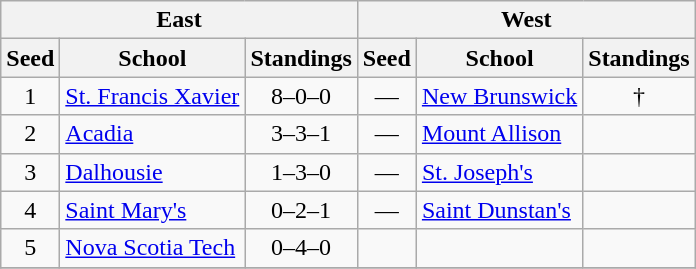<table class="wikitable">
<tr>
<th colspan=3>East</th>
<th colspan=3>West</th>
</tr>
<tr>
<th>Seed</th>
<th>School</th>
<th>Standings</th>
<th>Seed</th>
<th>School</th>
<th>Standings</th>
</tr>
<tr>
<td align=center>1</td>
<td><a href='#'>St. Francis Xavier</a></td>
<td align=center>8–0–0</td>
<td align=center>—</td>
<td><a href='#'>New Brunswick</a></td>
<td align=center>†</td>
</tr>
<tr>
<td align=center>2</td>
<td><a href='#'>Acadia</a></td>
<td align=center>3–3–1</td>
<td align=center>—</td>
<td><a href='#'>Mount Allison</a></td>
<td></td>
</tr>
<tr>
<td align=center>3</td>
<td><a href='#'>Dalhousie</a></td>
<td align=center>1–3–0</td>
<td align=center>—</td>
<td><a href='#'>St. Joseph's</a></td>
<td></td>
</tr>
<tr>
<td align=center>4</td>
<td><a href='#'>Saint Mary's</a></td>
<td align=center>0–2–1</td>
<td align=center>—</td>
<td><a href='#'>Saint Dunstan's</a></td>
<td></td>
</tr>
<tr>
<td align=center>5</td>
<td><a href='#'>Nova Scotia Tech</a></td>
<td align=center>0–4–0</td>
<td></td>
<td></td>
<td></td>
</tr>
<tr>
</tr>
</table>
